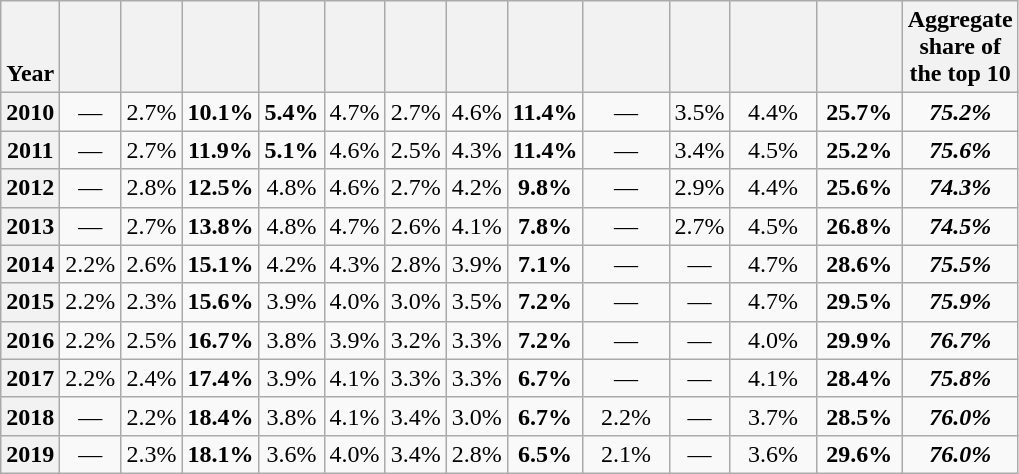<table class="wikitable sortable" style=text-align:center>
<tr style=vertical-align:top>
<th style=vertical-align:bottom>Year</th>
<th></th>
<th></th>
<th></th>
<th></th>
<th></th>
<th></th>
<th></th>
<th></th>
<th width=50></th>
<th></th>
<th width=50></th>
<th width=50></th>
<th>Aggregate<br>share of<br>the top 10</th>
</tr>
<tr>
<th>2010</th>
<td>—</td>
<td>2.7%</td>
<td><strong>10.1%</strong></td>
<td><strong>5.4%</strong></td>
<td>4.7%</td>
<td>2.7%</td>
<td>4.6%</td>
<td><strong>11.4%</strong></td>
<td>—</td>
<td>3.5%</td>
<td>4.4%</td>
<td><strong>25.7%</strong></td>
<td><strong><em>75.2%</em></strong></td>
</tr>
<tr>
<th>2011</th>
<td>—</td>
<td>2.7%</td>
<td><strong>11.9%</strong></td>
<td><strong>5.1%</strong></td>
<td>4.6%</td>
<td>2.5%</td>
<td>4.3%</td>
<td><strong>11.4%</strong></td>
<td>—</td>
<td>3.4%</td>
<td>4.5%</td>
<td><strong>25.2%</strong></td>
<td><strong><em>75.6%</em></strong></td>
</tr>
<tr>
<th>2012</th>
<td>—</td>
<td>2.8%</td>
<td><strong>12.5%</strong></td>
<td>4.8%</td>
<td>4.6%</td>
<td>2.7%</td>
<td>4.2%</td>
<td><strong>9.8%</strong></td>
<td>—</td>
<td>2.9%</td>
<td>4.4%</td>
<td><strong>25.6%</strong></td>
<td><strong><em>74.3%</em></strong></td>
</tr>
<tr>
<th>2013</th>
<td>—</td>
<td>2.7%</td>
<td><strong>13.8%</strong></td>
<td>4.8%</td>
<td>4.7%</td>
<td>2.6%</td>
<td>4.1%</td>
<td><strong>7.8%</strong></td>
<td>—</td>
<td>2.7%</td>
<td>4.5%</td>
<td><strong>26.8%</strong></td>
<td><strong><em>74.5%</em></strong></td>
</tr>
<tr>
<th>2014</th>
<td>2.2%</td>
<td>2.6%</td>
<td><strong>15.1%</strong></td>
<td>4.2%</td>
<td>4.3%</td>
<td>2.8%</td>
<td>3.9%</td>
<td><strong>7.1%</strong></td>
<td>—</td>
<td>—</td>
<td>4.7%</td>
<td><strong>28.6%</strong></td>
<td><strong><em>75.5%</em></strong></td>
</tr>
<tr>
<th>2015</th>
<td>2.2%</td>
<td>2.3%</td>
<td><strong>15.6%</strong></td>
<td>3.9%</td>
<td>4.0%</td>
<td>3.0%</td>
<td>3.5%</td>
<td><strong>7.2%</strong></td>
<td>—</td>
<td>—</td>
<td>4.7%</td>
<td><strong>29.5%</strong></td>
<td><strong><em>75.9%</em></strong></td>
</tr>
<tr>
<th>2016</th>
<td>2.2%</td>
<td>2.5%</td>
<td><strong>16.7%</strong></td>
<td>3.8%</td>
<td>3.9%</td>
<td>3.2%</td>
<td>3.3%</td>
<td><strong>7.2%</strong></td>
<td>—</td>
<td>—</td>
<td>4.0%</td>
<td><strong>29.9%</strong></td>
<td><strong><em>76.7%</em></strong></td>
</tr>
<tr>
<th>2017</th>
<td>2.2%</td>
<td>2.4%</td>
<td><strong>17.4%</strong></td>
<td>3.9%</td>
<td>4.1%</td>
<td>3.3%</td>
<td>3.3%</td>
<td><strong>6.7%</strong></td>
<td>—</td>
<td>—</td>
<td>4.1%</td>
<td><strong>28.4%</strong></td>
<td><strong><em>75.8%</em></strong></td>
</tr>
<tr>
<th>2018</th>
<td>—</td>
<td>2.2%</td>
<td><strong>18.4%</strong></td>
<td>3.8%</td>
<td>4.1%</td>
<td>3.4%</td>
<td>3.0%</td>
<td><strong>6.7%</strong></td>
<td>2.2%</td>
<td>—</td>
<td>3.7%</td>
<td><strong>28.5%</strong></td>
<td><strong><em>76.0%</em></strong></td>
</tr>
<tr>
<th>2019</th>
<td>—</td>
<td>2.3%</td>
<td><strong>18.1%</strong></td>
<td>3.6%</td>
<td>4.0%</td>
<td>3.4%</td>
<td>2.8%</td>
<td><strong>6.5%</strong></td>
<td>2.1%</td>
<td>—</td>
<td>3.6%</td>
<td><strong>29.6%</strong></td>
<td><strong><em>76.0%</em></strong></td>
</tr>
</table>
